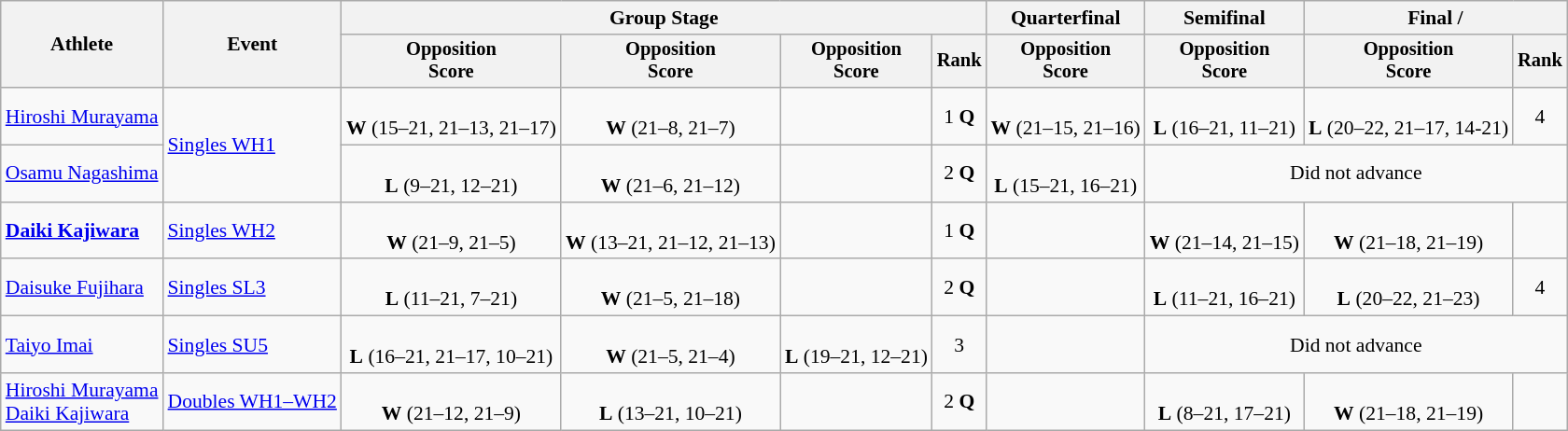<table class="wikitable" style="font-size:90%; text-align:center">
<tr>
<th rowspan="2">Athlete</th>
<th rowspan="2">Event</th>
<th colspan="4">Group Stage</th>
<th>Quarterfinal</th>
<th>Semifinal</th>
<th colspan="2">Final / </th>
</tr>
<tr style="font-size:95%">
<th>Opposition<br>Score</th>
<th>Opposition<br>Score</th>
<th>Opposition<br>Score</th>
<th>Rank</th>
<th>Opposition<br>Score</th>
<th>Opposition<br>Score</th>
<th>Opposition<br>Score</th>
<th>Rank</th>
</tr>
<tr>
<td align="left"><a href='#'>Hiroshi Murayama</a></td>
<td align="left" rowspan="2"><a href='#'>Singles WH1</a></td>
<td><br><strong>W</strong> (15–21, 21–13, 21–17)</td>
<td><br><strong>W</strong> (21–8, 21–7)</td>
<td></td>
<td>1 <strong>Q</strong></td>
<td><br><strong>W</strong> (21–15, 21–16)</td>
<td><br><strong>L</strong> (16–21, 11–21)</td>
<td><br><strong>L</strong> (20–22, 21–17, 14-21)</td>
<td>4</td>
</tr>
<tr>
<td align="left"><a href='#'>Osamu Nagashima</a></td>
<td><br><strong>L</strong> (9–21, 12–21)</td>
<td><br><strong>W</strong> (21–6, 21–12)</td>
<td></td>
<td>2 <strong>Q</strong></td>
<td><br><strong>L</strong> (15–21, 16–21)</td>
<td colspan="3">Did not advance</td>
</tr>
<tr>
<td align="left"><strong><a href='#'>Daiki Kajiwara</a></strong></td>
<td align="left"><a href='#'>Singles WH2</a></td>
<td><br><strong>W</strong> (21–9, 21–5)</td>
<td><br><strong>W</strong> (13–21, 21–12, 21–13)</td>
<td></td>
<td>1 <strong>Q</strong></td>
<td></td>
<td><br><strong>W</strong> (21–14, 21–15)</td>
<td><br><strong>W</strong> (21–18, 21–19)</td>
<td></td>
</tr>
<tr>
<td align="left"><a href='#'>Daisuke Fujihara</a></td>
<td align="left"><a href='#'>Singles SL3</a></td>
<td><br><strong>L</strong> (11–21, 7–21)</td>
<td><br><strong>W</strong> (21–5, 21–18)</td>
<td></td>
<td>2 <strong>Q</strong></td>
<td></td>
<td><br><strong>L</strong> (11–21, 16–21)</td>
<td><br><strong>L</strong> (20–22, 21–23)</td>
<td>4</td>
</tr>
<tr>
<td align="left"><a href='#'>Taiyo Imai</a></td>
<td align="left"><a href='#'>Singles SU5</a></td>
<td><br><strong>L</strong> (16–21, 21–17, 10–21)</td>
<td><br><strong>W</strong> (21–5, 21–4)</td>
<td><br><strong>L</strong> (19–21, 12–21)</td>
<td>3</td>
<td></td>
<td colspan="3">Did not advance</td>
</tr>
<tr>
<td align="left"><a href='#'>Hiroshi Murayama</a><br><a href='#'>Daiki Kajiwara</a></td>
<td align="left"><a href='#'>Doubles WH1–WH2</a></td>
<td><br><strong>W</strong> (21–12, 21–9)</td>
<td><br><strong>L</strong> (13–21, 10–21)</td>
<td></td>
<td>2 <strong>Q</strong></td>
<td></td>
<td><br><strong>L</strong> (8–21, 17–21)</td>
<td><br><strong>W</strong> (21–18, 21–19)</td>
<td></td>
</tr>
</table>
